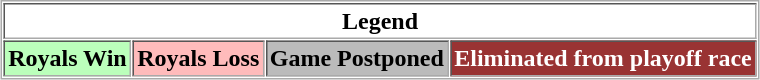<table align="center" border="1" cellpadding="2" cellspacing="1" style="border:1px solid #aaa">
<tr>
<th colspan="4">Legend</th>
</tr>
<tr>
<th style="background:#bfb;">Royals Win</th>
<th style="background:#fbb;">Royals Loss</th>
<th style="background:#bbb;">Game Postponed</th>
<th style="background:#993333;color:white;">Eliminated from playoff race</th>
</tr>
</table>
